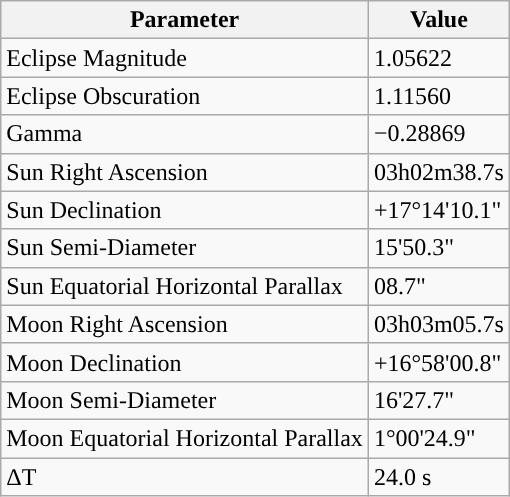<table class="wikitable">
<tr>
<th>Parameter</th>
<th>Value</th>
</tr>
<tr>
<td>Eclipse Magnitude</td>
<td>1.05622</td>
</tr>
<tr>
<td>Eclipse Obscuration</td>
<td>1.11560</td>
</tr>
<tr>
<td>Gamma</td>
<td>−0.28869</td>
</tr>
<tr>
<td>Sun Right Ascension</td>
<td>03h02m38.7s</td>
</tr>
<tr>
<td>Sun Declination</td>
<td>+17°14'10.1"</td>
</tr>
<tr>
<td>Sun Semi-Diameter</td>
<td>15'50.3"</td>
</tr>
<tr>
<td>Sun Equatorial Horizontal Parallax</td>
<td>08.7"</td>
</tr>
<tr>
<td>Moon Right Ascension</td>
<td>03h03m05.7s</td>
</tr>
<tr>
<td>Moon Declination</td>
<td>+16°58'00.8"</td>
</tr>
<tr>
<td>Moon Semi-Diameter</td>
<td>16'27.7"</td>
</tr>
<tr>
<td>Moon Equatorial Horizontal Parallax</td>
<td>1°00'24.9"</td>
</tr>
<tr>
<td>ΔT</td>
<td>24.0 s</td>
</tr>
</table>
